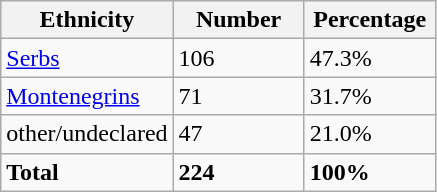<table class="wikitable">
<tr>
<th width="100px">Ethnicity</th>
<th width="80px">Number</th>
<th width="80px">Percentage</th>
</tr>
<tr>
<td><a href='#'>Serbs</a></td>
<td>106</td>
<td>47.3%</td>
</tr>
<tr>
<td><a href='#'>Montenegrins</a></td>
<td>71</td>
<td>31.7%</td>
</tr>
<tr>
<td>other/undeclared</td>
<td>47</td>
<td>21.0%</td>
</tr>
<tr>
<td><strong>Total</strong></td>
<td><strong>224</strong></td>
<td><strong>100%</strong></td>
</tr>
</table>
